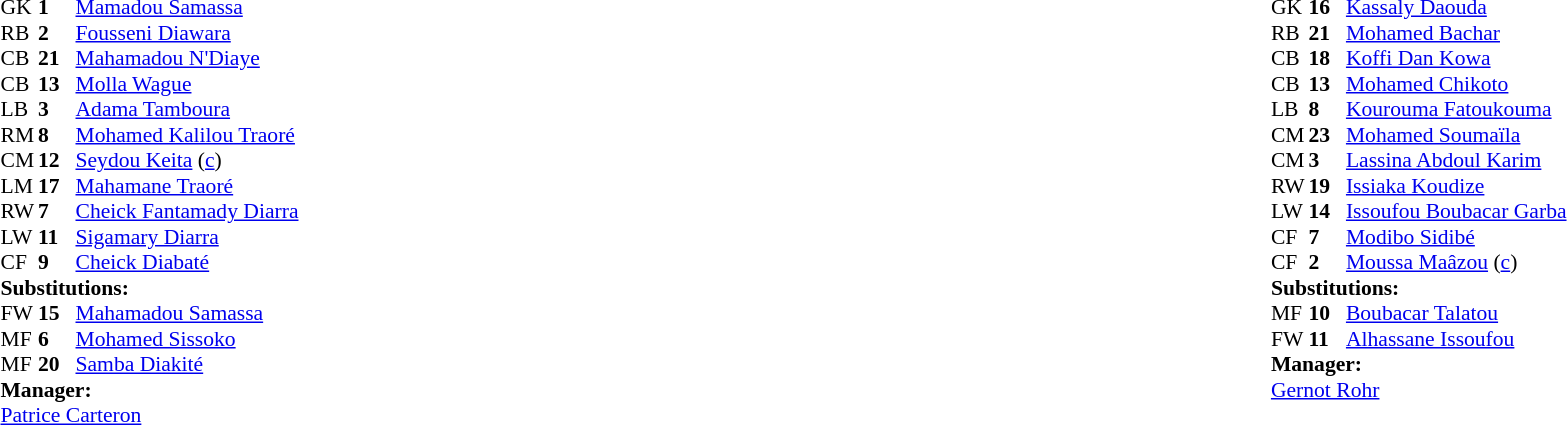<table width="100%">
<tr>
<td valign="top" width="50%"><br><table style="font-size: 90%" cellspacing="0" cellpadding="0">
<tr>
<th width="25"></th>
<th width="25"></th>
</tr>
<tr>
<td>GK</td>
<td><strong>1</strong></td>
<td><a href='#'>Mamadou Samassa</a></td>
<td></td>
</tr>
<tr>
<td>RB</td>
<td><strong>2</strong></td>
<td><a href='#'>Fousseni Diawara</a></td>
</tr>
<tr>
<td>CB</td>
<td><strong>21</strong></td>
<td><a href='#'>Mahamadou N'Diaye</a></td>
</tr>
<tr>
<td>CB</td>
<td><strong>13</strong></td>
<td><a href='#'>Molla Wague</a></td>
</tr>
<tr>
<td>LB</td>
<td><strong>3</strong></td>
<td><a href='#'>Adama Tamboura</a></td>
</tr>
<tr>
<td>RM</td>
<td><strong>8</strong></td>
<td><a href='#'>Mohamed Kalilou Traoré</a></td>
<td></td>
<td></td>
</tr>
<tr>
<td>CM</td>
<td><strong>12</strong></td>
<td><a href='#'>Seydou Keita</a> (<a href='#'>c</a>)</td>
</tr>
<tr>
<td>LM</td>
<td><strong>17</strong></td>
<td><a href='#'>Mahamane Traoré</a></td>
</tr>
<tr>
<td>RW</td>
<td><strong>7</strong></td>
<td><a href='#'>Cheick Fantamady Diarra</a></td>
<td></td>
<td></td>
</tr>
<tr>
<td>LW</td>
<td><strong>11</strong></td>
<td><a href='#'>Sigamary Diarra</a></td>
<td></td>
<td></td>
</tr>
<tr>
<td>CF</td>
<td><strong>9</strong></td>
<td><a href='#'>Cheick Diabaté</a></td>
</tr>
<tr>
<td colspan=3><strong>Substitutions:</strong></td>
</tr>
<tr>
<td>FW</td>
<td><strong>15</strong></td>
<td><a href='#'>Mahamadou Samassa</a></td>
<td></td>
<td></td>
</tr>
<tr>
<td>MF</td>
<td><strong>6</strong></td>
<td><a href='#'>Mohamed Sissoko</a></td>
<td></td>
<td></td>
</tr>
<tr>
<td>MF</td>
<td><strong>20</strong></td>
<td><a href='#'>Samba Diakité</a></td>
<td></td>
<td></td>
</tr>
<tr>
<td colspan=3><strong>Manager:</strong></td>
</tr>
<tr>
<td colspan=3> <a href='#'>Patrice Carteron</a></td>
</tr>
</table>
</td>
<td valign="top"></td>
<td valign="top" width="50%"><br><table style="font-size: 90%" cellspacing="0" cellpadding="0" align="center">
<tr>
<th width=25></th>
<th width=25></th>
</tr>
<tr>
<td>GK</td>
<td><strong>16</strong></td>
<td><a href='#'>Kassaly Daouda</a></td>
</tr>
<tr>
<td>RB</td>
<td><strong>21</strong></td>
<td><a href='#'>Mohamed Bachar</a></td>
</tr>
<tr>
<td>CB</td>
<td><strong>18</strong></td>
<td><a href='#'>Koffi Dan Kowa</a></td>
</tr>
<tr>
<td>CB</td>
<td><strong>13</strong></td>
<td><a href='#'>Mohamed Chikoto</a></td>
</tr>
<tr>
<td>LB</td>
<td><strong>8</strong></td>
<td><a href='#'>Kourouma Fatoukouma</a></td>
</tr>
<tr>
<td>CM</td>
<td><strong>23</strong></td>
<td><a href='#'>Mohamed Soumaïla</a></td>
<td></td>
</tr>
<tr>
<td>CM</td>
<td><strong>3</strong></td>
<td><a href='#'>Lassina Abdoul Karim</a></td>
</tr>
<tr>
<td>RW</td>
<td><strong>19</strong></td>
<td><a href='#'>Issiaka Koudize</a></td>
<td></td>
<td></td>
</tr>
<tr>
<td>LW</td>
<td><strong>14</strong></td>
<td><a href='#'>Issoufou Boubacar Garba</a></td>
<td></td>
<td></td>
</tr>
<tr>
<td>CF</td>
<td><strong>7</strong></td>
<td><a href='#'>Modibo Sidibé</a></td>
</tr>
<tr>
<td>CF</td>
<td><strong>2</strong></td>
<td><a href='#'>Moussa Maâzou</a> (<a href='#'>c</a>)</td>
</tr>
<tr>
<td colspan=3><strong>Substitutions:</strong></td>
</tr>
<tr>
<td>MF</td>
<td><strong>10</strong></td>
<td><a href='#'>Boubacar Talatou</a></td>
<td></td>
<td></td>
</tr>
<tr>
<td>FW</td>
<td><strong>11</strong></td>
<td><a href='#'>Alhassane Issoufou</a></td>
<td></td>
<td></td>
</tr>
<tr>
<td colspan=3><strong>Manager:</strong></td>
</tr>
<tr>
<td colspan=3> <a href='#'>Gernot Rohr</a></td>
</tr>
</table>
</td>
</tr>
</table>
